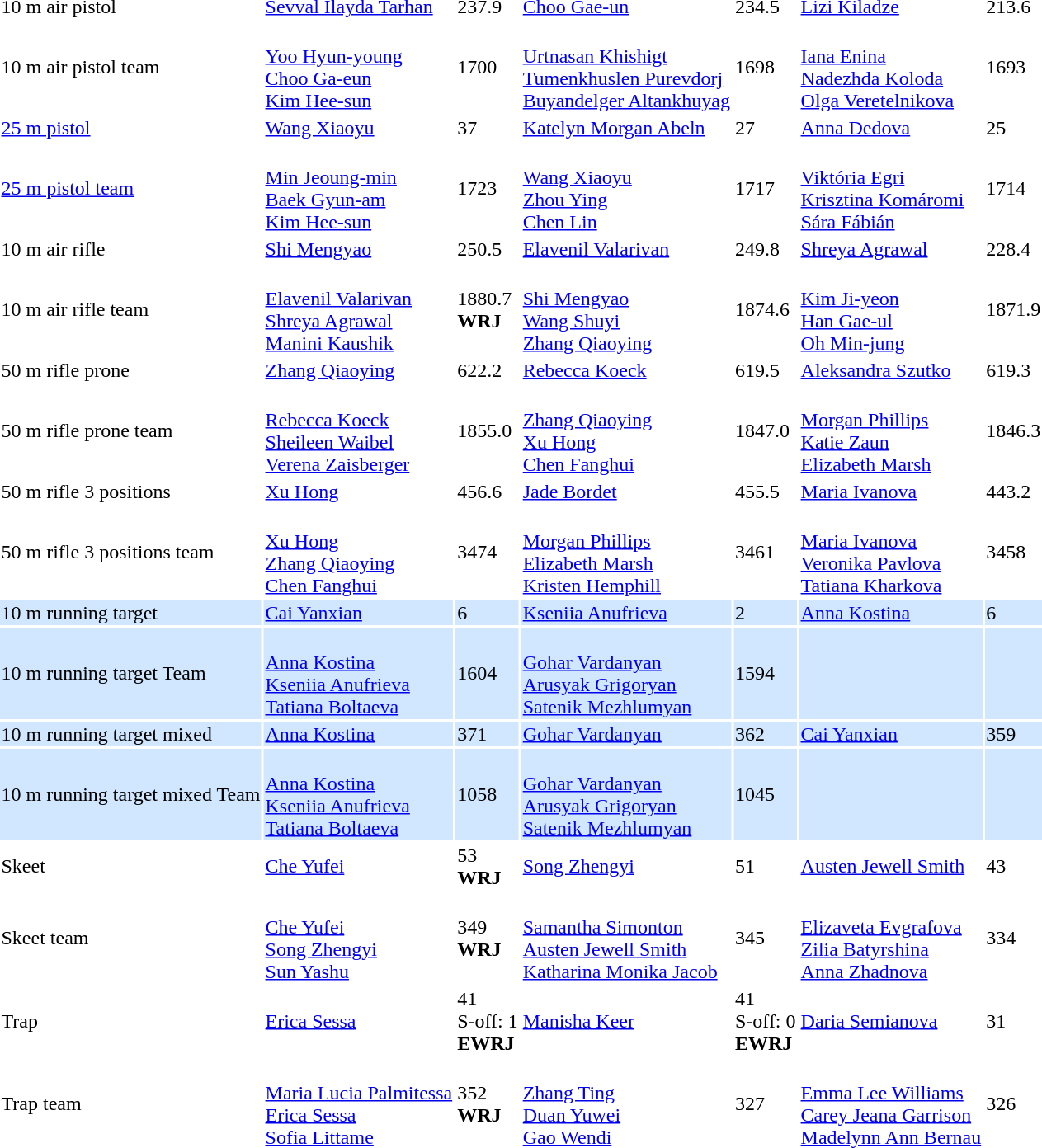<table>
<tr>
<td>10 m air pistol</td>
<td><a href='#'>Sevval Ilayda Tarhan</a><br></td>
<td>237.9</td>
<td><a href='#'>Choo Gae-un</a><br></td>
<td>234.5</td>
<td><a href='#'>Lizi Kiladze</a><br></td>
<td>213.6</td>
</tr>
<tr>
<td>10 m air pistol team </td>
<td><br><a href='#'>Yoo Hyun-young</a><br><a href='#'>Choo Ga-eun</a><br><a href='#'>Kim Hee-sun</a></td>
<td>1700</td>
<td><br><a href='#'>Urtnasan Khishigt</a><br><a href='#'>Tumenkhuslen Purevdorj</a><br><a href='#'>Buyandelger Altankhuyag</a></td>
<td>1698</td>
<td><br><a href='#'>Iana Enina</a><br><a href='#'>Nadezhda Koloda</a><br><a href='#'>Olga Veretelnikova</a></td>
<td>1693</td>
</tr>
<tr>
<td><a href='#'>25 m pistol</a></td>
<td><a href='#'>Wang Xiaoyu</a><br></td>
<td>37</td>
<td><a href='#'>Katelyn Morgan Abeln</a><br></td>
<td>27</td>
<td><a href='#'>Anna Dedova</a><br></td>
<td>25</td>
</tr>
<tr>
<td><a href='#'>25 m pistol team</a></td>
<td><br><a href='#'>Min Jeoung-min</a><br><a href='#'>Baek Gyun-am</a><br><a href='#'>Kim Hee-sun</a></td>
<td>1723</td>
<td><br><a href='#'>Wang Xiaoyu</a><br><a href='#'>Zhou Ying</a><br><a href='#'>Chen Lin</a></td>
<td>1717</td>
<td><br><a href='#'>Viktória Egri</a><br><a href='#'>Krisztina Komáromi</a><br><a href='#'>Sára Fábián</a></td>
<td>1714</td>
</tr>
<tr>
<td>10 m air rifle</td>
<td><a href='#'>Shi Mengyao</a><br></td>
<td>250.5</td>
<td><a href='#'>Elavenil Valarivan</a><br></td>
<td>249.8</td>
<td><a href='#'>Shreya Agrawal</a><br></td>
<td>228.4</td>
</tr>
<tr>
<td>10 m air rifle team</td>
<td><br><a href='#'>Elavenil Valarivan</a><br><a href='#'>Shreya Agrawal</a><br><a href='#'>Manini Kaushik</a></td>
<td>1880.7<br><strong>WRJ</strong></td>
<td><br><a href='#'>Shi Mengyao</a><br><a href='#'>Wang Shuyi</a><br><a href='#'>Zhang Qiaoying</a></td>
<td>1874.6</td>
<td><br><a href='#'>Kim Ji-yeon</a><br><a href='#'>Han Gae-ul</a><br><a href='#'>Oh Min-jung</a></td>
<td>1871.9</td>
</tr>
<tr>
<td>50 m rifle prone</td>
<td><a href='#'>Zhang Qiaoying</a><br></td>
<td>622.2</td>
<td><a href='#'>Rebecca Koeck</a><br></td>
<td>619.5</td>
<td><a href='#'>Aleksandra Szutko</a><br></td>
<td>619.3</td>
</tr>
<tr>
<td>50 m rifle prone team</td>
<td><br><a href='#'>Rebecca Koeck</a><br><a href='#'>Sheileen Waibel</a><br><a href='#'>Verena Zaisberger</a></td>
<td>1855.0</td>
<td><br><a href='#'>Zhang Qiaoying</a><br><a href='#'>Xu Hong</a><br><a href='#'>Chen Fanghui</a></td>
<td>1847.0</td>
<td><br><a href='#'>Morgan Phillips</a><br><a href='#'>Katie Zaun</a><br><a href='#'>Elizabeth Marsh</a></td>
<td>1846.3</td>
</tr>
<tr>
<td>50 m rifle 3 positions</td>
<td><a href='#'>Xu Hong</a><br></td>
<td>456.6</td>
<td><a href='#'>Jade Bordet</a><br></td>
<td>455.5</td>
<td><a href='#'>Maria Ivanova</a><br></td>
<td>443.2</td>
</tr>
<tr>
<td>50 m rifle 3 positions team</td>
<td><br><a href='#'>Xu Hong</a><br><a href='#'>Zhang Qiaoying</a><br><a href='#'>Chen Fanghui</a></td>
<td>3474</td>
<td><br><a href='#'>Morgan Phillips</a><br><a href='#'>Elizabeth Marsh</a><br><a href='#'>Kristen Hemphill</a></td>
<td>3461</td>
<td><br><a href='#'>Maria Ivanova</a><br><a href='#'>Veronika Pavlova</a><br><a href='#'>Tatiana Kharkova</a></td>
<td>3458</td>
</tr>
<tr bgcolor=#D0E7FF>
<td>10 m running target</td>
<td><a href='#'>Cai Yanxian</a><br></td>
<td>6</td>
<td><a href='#'>Kseniia Anufrieva</a><br></td>
<td>2</td>
<td><a href='#'>Anna Kostina</a><br></td>
<td>6</td>
</tr>
<tr bgcolor=#D0E7FF>
<td>10 m running target Team</td>
<td><br><a href='#'>Anna Kostina</a><br><a href='#'>Kseniia Anufrieva</a><br><a href='#'>Tatiana Boltaeva</a></td>
<td>1604</td>
<td><br><a href='#'>Gohar Vardanyan</a><br><a href='#'>Arusyak Grigoryan</a><br><a href='#'>Satenik Mezhlumyan</a></td>
<td>1594</td>
<td></td>
<td></td>
</tr>
<tr bgcolor=#D0E7FF>
<td>10 m running target mixed</td>
<td><a href='#'>Anna Kostina</a><br></td>
<td>371</td>
<td><a href='#'>Gohar Vardanyan</a><br></td>
<td>362</td>
<td><a href='#'>Cai Yanxian</a><br></td>
<td>359</td>
</tr>
<tr bgcolor=#D0E7FF>
<td>10 m running target mixed Team</td>
<td><br><a href='#'>Anna Kostina</a><br><a href='#'>Kseniia Anufrieva</a><br><a href='#'>Tatiana Boltaeva</a></td>
<td>1058</td>
<td><br><a href='#'>Gohar Vardanyan</a><br><a href='#'>Arusyak Grigoryan</a><br><a href='#'>Satenik Mezhlumyan</a></td>
<td>1045</td>
<td></td>
<td></td>
</tr>
<tr>
<td>Skeet</td>
<td><a href='#'>Che Yufei</a><br></td>
<td>53<br><strong>WRJ</strong></td>
<td><a href='#'>Song Zhengyi</a><br></td>
<td>51</td>
<td><a href='#'>Austen Jewell Smith</a><br></td>
<td>43</td>
</tr>
<tr>
<td>Skeet team</td>
<td><br><a href='#'>Che Yufei</a><br><a href='#'>Song Zhengyi</a><br><a href='#'>Sun Yashu</a></td>
<td>349<br><strong>WRJ</strong></td>
<td><br><a href='#'>Samantha Simonton</a><br><a href='#'>Austen Jewell Smith</a><br><a href='#'>Katharina Monika Jacob</a></td>
<td>345</td>
<td><br><a href='#'>Elizaveta Evgrafova</a><br><a href='#'>Zilia Batyrshina</a><br><a href='#'>Anna Zhadnova</a></td>
<td>334</td>
</tr>
<tr>
<td>Trap</td>
<td><a href='#'>Erica Sessa</a><br></td>
<td>41 <br>S-off: 1<br><strong>EWRJ</strong></td>
<td><a href='#'>Manisha Keer</a><br></td>
<td>41<br>S-off: 0<br><strong>EWRJ</strong></td>
<td><a href='#'>Daria Semianova</a><br></td>
<td>31</td>
</tr>
<tr>
<td>Trap team</td>
<td><br><a href='#'>Maria Lucia Palmitessa</a><br><a href='#'>Erica Sessa</a><br><a href='#'>Sofia Littame</a></td>
<td>352<br><strong>WRJ</strong></td>
<td><br><a href='#'>Zhang Ting</a><br><a href='#'>Duan Yuwei</a><br><a href='#'>Gao Wendi</a></td>
<td>327</td>
<td><br><a href='#'>Emma Lee Williams</a><br><a href='#'>Carey Jeana Garrison</a><br><a href='#'>Madelynn Ann Bernau</a></td>
<td>326</td>
</tr>
</table>
